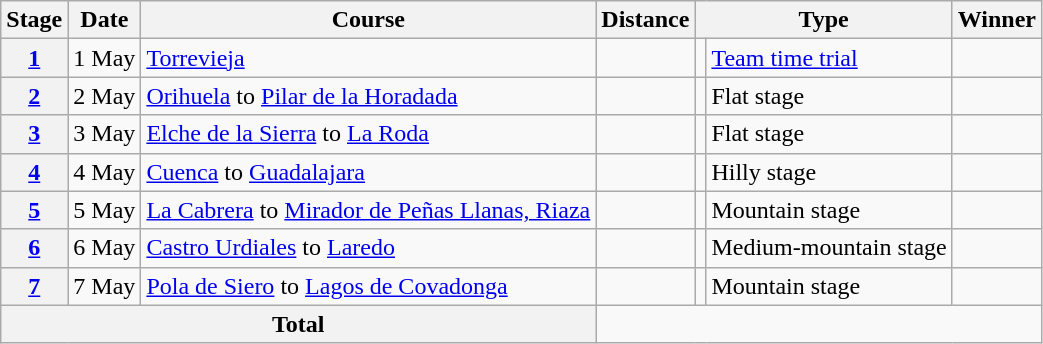<table class="wikitable sortable">
<tr>
<th scope="col">Stage</th>
<th scope="col">Date</th>
<th scope="col">Course</th>
<th scope="col">Distance</th>
<th colspan="2" scope="col">Type</th>
<th scope="col">Winner</th>
</tr>
<tr>
<th><a href='#'>1</a></th>
<td style="text-align:right">1 May</td>
<td><a href='#'>Torrevieja</a></td>
<td style="text-align:center;"></td>
<td></td>
<td><a href='#'>Team time trial</a></td>
<td></td>
</tr>
<tr>
<th><a href='#'>2</a></th>
<td style="text-align:right">2 May</td>
<td><a href='#'>Orihuela</a> to <a href='#'>Pilar de la Horadada</a></td>
<td style="text-align:center;"></td>
<td></td>
<td>Flat stage</td>
<td></td>
</tr>
<tr>
<th><a href='#'>3</a></th>
<td style="text-align:right">3 May</td>
<td><a href='#'>Elche de la Sierra</a> to <a href='#'>La Roda</a></td>
<td style="text-align:center;"></td>
<td></td>
<td>Flat stage</td>
<td></td>
</tr>
<tr>
<th><a href='#'>4</a></th>
<td style="text-align:right">4 May</td>
<td><a href='#'>Cuenca</a> to <a href='#'>Guadalajara</a></td>
<td style="text-align:center;"></td>
<td></td>
<td>Hilly stage</td>
<td></td>
</tr>
<tr>
<th><a href='#'>5</a></th>
<td style="text-align:right">5 May</td>
<td><a href='#'>La Cabrera</a> to <a href='#'>Mirador de Peñas Llanas, Riaza</a></td>
<td style="text-align:center;"></td>
<td></td>
<td>Mountain stage</td>
<td></td>
</tr>
<tr>
<th><a href='#'>6</a></th>
<td style="text-align:right">6 May</td>
<td><a href='#'>Castro Urdiales</a> to <a href='#'>Laredo</a></td>
<td style="text-align:center;"></td>
<td></td>
<td>Medium-mountain stage</td>
<td></td>
</tr>
<tr>
<th><a href='#'>7</a></th>
<td style="text-align:right">7 May</td>
<td><a href='#'>Pola de Siero</a> to <a href='#'>Lagos de Covadonga</a></td>
<td style="text-align:center;"></td>
<td></td>
<td>Mountain stage</td>
<td></td>
</tr>
<tr>
<th colspan="3">Total</th>
<td colspan="4" style="text-align:center"></td>
</tr>
</table>
